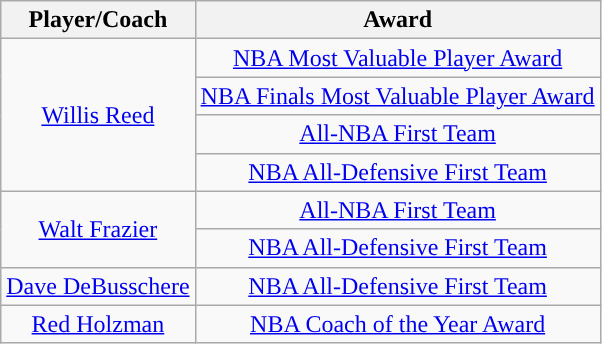<table class="wikitable sortable sortable" style="text-align: center">
<tr>
<th>Player/Coach</th>
<th>Award</th>
</tr>
<tr align="center">
<td rowspan=4><a href='#'>Willis Reed</a></td>
<td><a href='#'>NBA Most Valuable Player Award</a></td>
</tr>
<tr>
<td><a href='#'>NBA Finals Most Valuable Player Award</a></td>
</tr>
<tr>
<td><a href='#'>All-NBA First Team</a></td>
</tr>
<tr>
<td><a href='#'>NBA All-Defensive First Team</a></td>
</tr>
<tr align="center">
<td rowspan=2><a href='#'>Walt Frazier</a></td>
<td><a href='#'>All-NBA First Team</a></td>
</tr>
<tr>
<td><a href='#'>NBA All-Defensive First Team</a></td>
</tr>
<tr align="center">
<td><a href='#'>Dave DeBusschere</a></td>
<td><a href='#'>NBA All-Defensive First Team</a></td>
</tr>
<tr align="center">
<td><a href='#'>Red Holzman</a></td>
<td><a href='#'>NBA Coach of the Year Award</a></td>
</tr>
</table>
